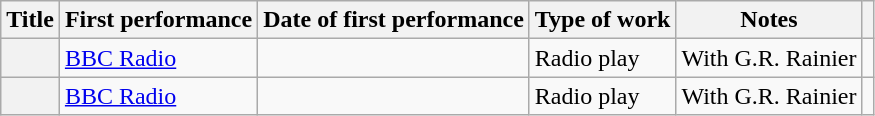<table class="wikitable plainrowheaders sortable" style="margin-right: 0;">
<tr>
<th scope="col">Title</th>
<th scope="col">First performance</th>
<th scope="col">Date of first performance</th>
<th scope="col">Type of work</th>
<th scope="col" class="unsortable">Notes</th>
<th scope="col" class="unsortable"></th>
</tr>
<tr>
<th scope="row"></th>
<td><a href='#'>BBC Radio</a></td>
<td></td>
<td>Radio play</td>
<td>With G.R. Rainier</td>
<td style="text-align: center;"></td>
</tr>
<tr>
<th scope="row"></th>
<td><a href='#'>BBC Radio</a></td>
<td></td>
<td>Radio play</td>
<td>With G.R. Rainier</td>
<td style="text-align: center;"></td>
</tr>
</table>
